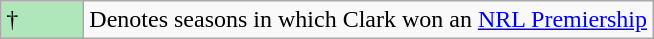<table class="wikitable">
<tr>
<td style="background:#afe6ba; width:3em;">†</td>
<td>Denotes seasons in which Clark won an <a href='#'>NRL Premiership</a></td>
</tr>
</table>
